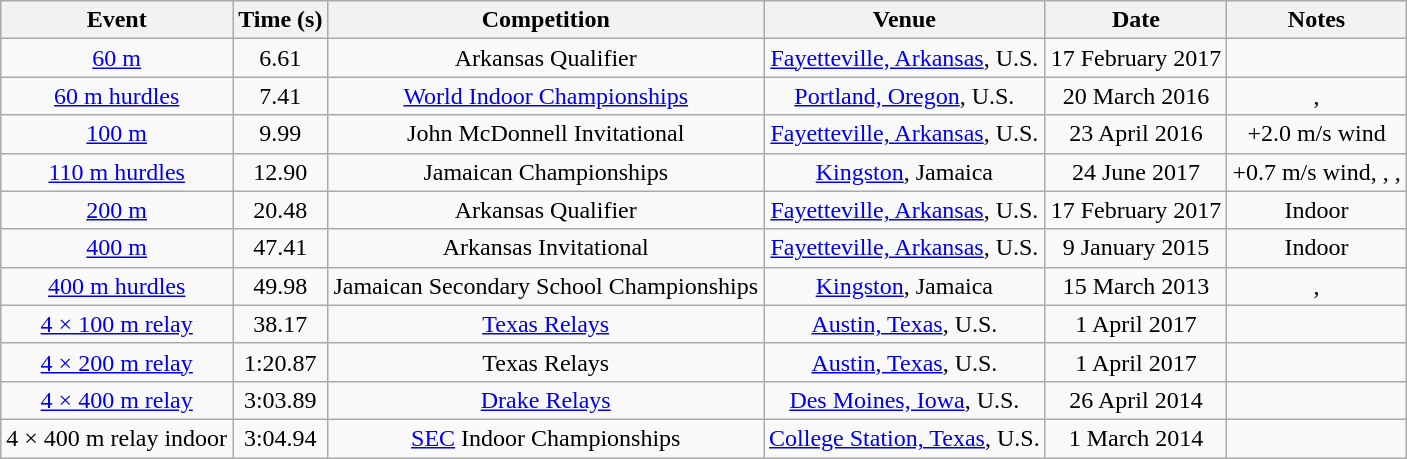<table class=wikitable style=text-align:center>
<tr>
<th>Event</th>
<th>Time (s)</th>
<th>Competition</th>
<th>Venue</th>
<th>Date</th>
<th>Notes</th>
</tr>
<tr>
<td><a href='#'>60&nbsp;m</a></td>
<td>6.61</td>
<td>Arkansas Qualifier</td>
<td><a href='#'>Fayetteville, Arkansas</a>, U.S.</td>
<td>17 February 2017</td>
<td></td>
</tr>
<tr>
<td><a href='#'>60&nbsp;m hurdles</a></td>
<td>7.41</td>
<td><a href='#'>World Indoor Championships</a></td>
<td><a href='#'>Portland, Oregon</a>, U.S.</td>
<td>20 March 2016</td>
<td>,  </td>
</tr>
<tr>
<td><a href='#'>100&nbsp;m</a></td>
<td>9.99</td>
<td>John McDonnell Invitational</td>
<td><a href='#'>Fayetteville, Arkansas</a>, U.S.</td>
<td>23 April 2016</td>
<td>+2.0 m/s wind</td>
</tr>
<tr>
<td><a href='#'>110&nbsp;m hurdles</a></td>
<td>12.90</td>
<td>Jamaican Championships</td>
<td><a href='#'>Kingston</a>, Jamaica</td>
<td>24 June 2017</td>
<td>+0.7 m/s wind, , ,  </td>
</tr>
<tr>
<td><a href='#'>200&nbsp;m</a></td>
<td>20.48</td>
<td>Arkansas Qualifier</td>
<td><a href='#'>Fayetteville, Arkansas</a>, U.S.</td>
<td>17 February 2017</td>
<td>Indoor</td>
</tr>
<tr>
<td><a href='#'>400&nbsp;m</a></td>
<td>47.41</td>
<td>Arkansas Invitational</td>
<td><a href='#'>Fayetteville, Arkansas</a>, U.S.</td>
<td>9 January 2015</td>
<td>Indoor</td>
</tr>
<tr>
<td><a href='#'>400&nbsp;m hurdles</a></td>
<td>49.98</td>
<td>Jamaican Secondary School Championships</td>
<td><a href='#'>Kingston</a>, Jamaica</td>
<td>15 March 2013</td>
<td>,  </td>
</tr>
<tr>
<td><a href='#'>4 × 100&nbsp;m relay</a></td>
<td>38.17</td>
<td><a href='#'>Texas Relays</a></td>
<td><a href='#'>Austin, Texas</a>, U.S.</td>
<td>1 April 2017</td>
<td></td>
</tr>
<tr>
<td><a href='#'>4 × 200&nbsp;m relay</a></td>
<td>1:20.87</td>
<td>Texas Relays</td>
<td><a href='#'>Austin, Texas</a>, U.S.</td>
<td>1 April 2017</td>
<td></td>
</tr>
<tr>
<td><a href='#'>4 × 400&nbsp;m relay</a></td>
<td>3:03.89</td>
<td><a href='#'>Drake Relays</a></td>
<td><a href='#'>Des Moines, Iowa</a>, U.S.</td>
<td>26 April 2014</td>
<td></td>
</tr>
<tr>
<td>4 × 400 m relay indoor</td>
<td>3:04.94</td>
<td><a href='#'>SEC</a> Indoor Championships</td>
<td><a href='#'>College Station, Texas</a>, U.S.</td>
<td>1 March 2014</td>
<td></td>
</tr>
</table>
